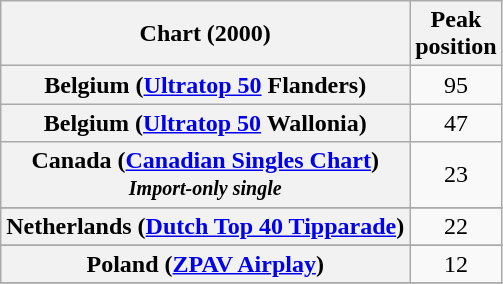<table class="wikitable sortable plainrowheaders" style="text-align:center">
<tr>
<th scope="col">Chart (2000)</th>
<th scope="col">Peak<br>position</th>
</tr>
<tr>
<th scope="row">Belgium (<a href='#'>Ultratop 50</a> Flanders)</th>
<td>95</td>
</tr>
<tr>
<th scope="row">Belgium (<a href='#'>Ultratop 50</a> Wallonia)</th>
<td>47</td>
</tr>
<tr>
<th scope="row">Canada (<a href='#'>Canadian Singles Chart</a>)<br><small><em>Import-only single</em></small></th>
<td>23</td>
</tr>
<tr>
</tr>
<tr>
<th scope="row">Netherlands (<a href='#'>Dutch Top 40 Tipparade</a>)</th>
<td>22</td>
</tr>
<tr>
</tr>
<tr>
<th scope="row">Poland (<a href='#'>ZPAV Airplay</a>)</th>
<td>12</td>
</tr>
<tr>
</tr>
</table>
